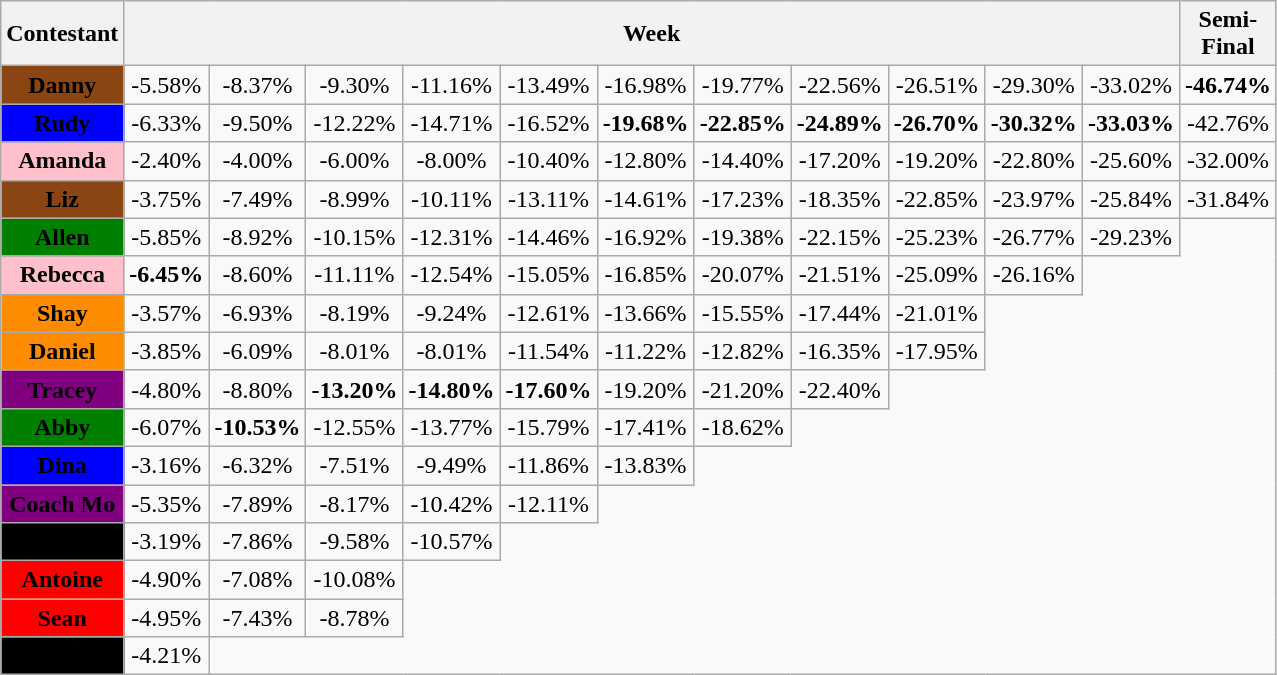<table class="wikitable" align="center" style="text-align:center">
<tr>
<th rowspan=1>Contestant</th>
<th colspan=11>Week</th>
<th rowspan=1>Semi-<br>Final</th>
</tr>
<tr>
<td bgcolor="saddlebrown"><span><strong>Danny</strong></span></td>
<td>-5.58%</td>
<td>-8.37%</td>
<td>-9.30%</td>
<td>-11.16%</td>
<td>-13.49%</td>
<td>-16.98%</td>
<td>-19.77%</td>
<td>-22.56%</td>
<td>-26.51%</td>
<td>-29.30%</td>
<td>-33.02%</td>
<td><strong>-46.74%</strong></td>
</tr>
<tr>
<td bgcolor="blue"><span><strong>Rudy</strong></span></td>
<td>-6.33%</td>
<td>-9.50%</td>
<td>-12.22%</td>
<td>-14.71%</td>
<td>-16.52%</td>
<td><strong>-19.68%</strong></td>
<td><strong>-22.85%</strong></td>
<td><strong>-24.89%</strong></td>
<td><strong>-26.70%</strong></td>
<td><strong>-30.32%</strong></td>
<td><strong>-33.03%</strong></td>
<td>-42.76%</td>
</tr>
<tr>
<td bgcolor="pink"><span><strong>Amanda</strong></span></td>
<td>-2.40%</td>
<td>-4.00%</td>
<td>-6.00%</td>
<td>-8.00%</td>
<td>-10.40%</td>
<td>-12.80%</td>
<td>-14.40%</td>
<td>-17.20%</td>
<td>-19.20%</td>
<td>-22.80%</td>
<td>-25.60%</td>
<td>-32.00%</td>
</tr>
<tr>
<td bgcolor="saddlebrown"><span><strong>Liz</strong></span></td>
<td>-3.75%</td>
<td>-7.49%</td>
<td>-8.99%</td>
<td>-10.11%</td>
<td>-13.11%</td>
<td>-14.61%</td>
<td>-17.23%</td>
<td>-18.35%</td>
<td>-22.85%</td>
<td>-23.97%</td>
<td>-25.84%</td>
<td>-31.84%</td>
</tr>
<tr>
<td bgcolor="green"><span><strong>Allen</strong></span></td>
<td>-5.85%</td>
<td>-8.92%</td>
<td>-10.15%</td>
<td>-12.31%</td>
<td>-14.46%</td>
<td>-16.92%</td>
<td>-19.38%</td>
<td>-22.15%</td>
<td>-25.23%</td>
<td>-26.77%</td>
<td>-29.23%</td>
</tr>
<tr>
<td bgcolor="pink"><span><strong>Rebecca</strong></span></td>
<td><strong>-6.45%</strong></td>
<td>-8.60%</td>
<td>-11.11%</td>
<td>-12.54%</td>
<td>-15.05%</td>
<td>-16.85%</td>
<td>-20.07%</td>
<td>-21.51%</td>
<td>-25.09%</td>
<td>-26.16%</td>
</tr>
<tr>
<td bgcolor="darkorange"><span><strong>Shay</strong></span></td>
<td>-3.57%</td>
<td>-6.93%</td>
<td>-8.19%</td>
<td>-9.24%</td>
<td>-12.61%</td>
<td>-13.66%</td>
<td>-15.55%</td>
<td>-17.44%</td>
<td>-21.01%</td>
</tr>
<tr>
<td bgcolor="darkorange"><span><strong>Daniel</strong></span></td>
<td>-3.85%</td>
<td>-6.09%</td>
<td>-8.01%</td>
<td>-8.01%</td>
<td>-11.54%</td>
<td>-11.22%</td>
<td>-12.82%</td>
<td>-16.35%</td>
<td>-17.95%</td>
</tr>
<tr>
<td bgcolor="purple"><span><strong>Tracey</strong></span></td>
<td>-4.80%</td>
<td>-8.80%</td>
<td><strong>-13.20%</strong></td>
<td><strong>-14.80%</strong></td>
<td><strong>-17.60%</strong></td>
<td>-19.20%</td>
<td>-21.20%</td>
<td>-22.40%</td>
</tr>
<tr>
<td bgcolor="green"><span><strong>Abby</strong></span></td>
<td>-6.07%</td>
<td><strong>-10.53%</strong></td>
<td>-12.55%</td>
<td>-13.77%</td>
<td>-15.79%</td>
<td>-17.41%</td>
<td>-18.62%</td>
</tr>
<tr>
<td bgcolor="blue"><span><strong>Dina</strong></span></td>
<td>-3.16%</td>
<td>-6.32%</td>
<td>-7.51%</td>
<td>-9.49%</td>
<td>-11.86%</td>
<td>-13.83%</td>
</tr>
<tr>
<td bgcolor="purple"><span><strong>Coach Mo</strong></span></td>
<td>-5.35%</td>
<td>-7.89%</td>
<td>-8.17%</td>
<td>-10.42%</td>
<td>-12.11%</td>
</tr>
<tr>
<td bgcolor="black"><span><strong>Julio</strong></span></td>
<td>-3.19%</td>
<td>-7.86%</td>
<td>-9.58%</td>
<td>-10.57%</td>
</tr>
<tr>
<td bgcolor="red"><span><strong>Antoine</strong></span></td>
<td>-4.90%</td>
<td>-7.08%</td>
<td>-10.08%</td>
</tr>
<tr>
<td bgcolor="red"><span><strong>Sean</strong></span></td>
<td>-4.95%</td>
<td>-7.43%</td>
<td>-8.78%</td>
</tr>
<tr>
<td bgcolor="black"><span><strong>Alexandra</strong></span></td>
<td>-4.21%</td>
</tr>
</table>
